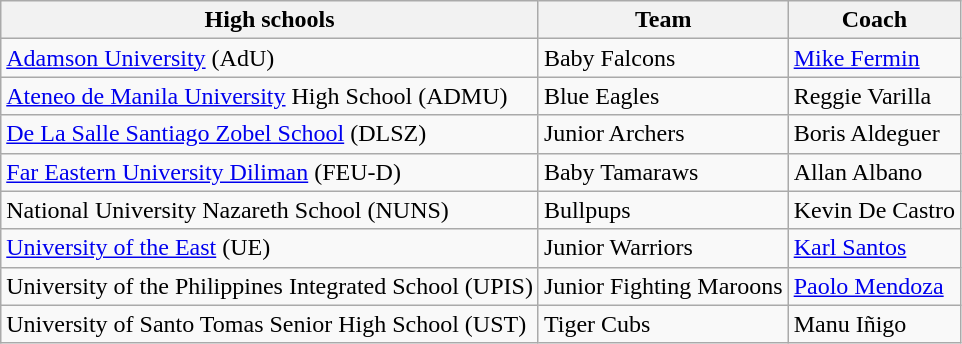<table class="wikitable">
<tr>
<th>High schools</th>
<th>Team</th>
<th>Coach</th>
</tr>
<tr>
<td><a href='#'>Adamson University</a> (AdU)</td>
<td>Baby Falcons</td>
<td><a href='#'>Mike Fermin</a></td>
</tr>
<tr>
<td><a href='#'>Ateneo de Manila University</a> High School (ADMU)</td>
<td>Blue Eagles</td>
<td>Reggie Varilla</td>
</tr>
<tr>
<td><a href='#'>De La Salle Santiago Zobel School</a> (DLSZ)</td>
<td>Junior Archers</td>
<td>Boris Aldeguer</td>
</tr>
<tr>
<td><a href='#'>Far Eastern University Diliman</a> (FEU-D)</td>
<td>Baby Tamaraws</td>
<td>Allan Albano</td>
</tr>
<tr>
<td>National University Nazareth School (NUNS)</td>
<td>Bullpups</td>
<td>Kevin De Castro</td>
</tr>
<tr>
<td><a href='#'>University of the East</a> (UE)</td>
<td>Junior Warriors</td>
<td><a href='#'>Karl Santos</a></td>
</tr>
<tr>
<td>University of the Philippines Integrated School (UPIS)</td>
<td>Junior Fighting Maroons</td>
<td><a href='#'>Paolo Mendoza</a></td>
</tr>
<tr>
<td>University of Santo Tomas Senior High School (UST)</td>
<td>Tiger Cubs</td>
<td>Manu Iñigo</td>
</tr>
</table>
